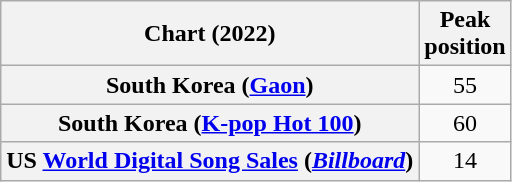<table class="wikitable plainrowheaders sortable" style="text-align:center">
<tr>
<th scope="col">Chart (2022)</th>
<th scope="col">Peak<br>position</th>
</tr>
<tr>
<th scope="row">South Korea (<a href='#'>Gaon</a>)</th>
<td>55</td>
</tr>
<tr>
<th scope="row">South Korea (<a href='#'>K-pop Hot 100</a>)</th>
<td>60</td>
</tr>
<tr>
<th scope="row">US <a href='#'>World Digital Song Sales</a> (<em><a href='#'>Billboard</a></em>)</th>
<td>14</td>
</tr>
</table>
